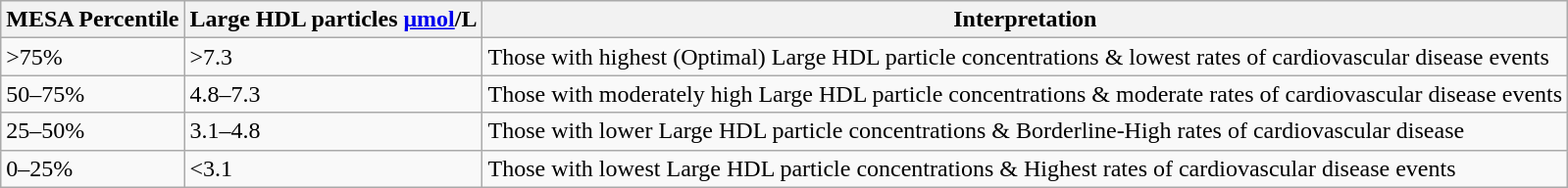<table class="wikitable">
<tr>
<th>MESA Percentile</th>
<th>Large HDL particles <a href='#'>μmol</a>/L</th>
<th>Interpretation</th>
</tr>
<tr>
<td>>75%</td>
<td>>7.3</td>
<td>Those with highest (Optimal) Large HDL particle concentrations & lowest rates of cardiovascular disease events</td>
</tr>
<tr>
<td>50–75%</td>
<td>4.8–7.3</td>
<td>Those with moderately high Large HDL particle concentrations & moderate rates of cardiovascular disease events</td>
</tr>
<tr>
<td>25–50%</td>
<td>3.1–4.8</td>
<td>Those with lower Large HDL particle concentrations & Borderline-High rates of cardiovascular disease</td>
</tr>
<tr>
<td>0–25%</td>
<td><3.1</td>
<td>Those with lowest Large HDL particle concentrations & Highest rates of cardiovascular disease events</td>
</tr>
</table>
